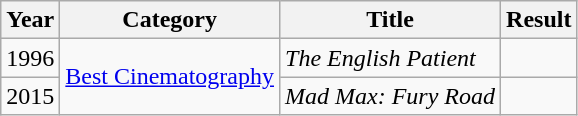<table class="wikitable">
<tr>
<th>Year</th>
<th>Category</th>
<th>Title</th>
<th>Result</th>
</tr>
<tr>
<td>1996</td>
<td rowspan=2><a href='#'>Best Cinematography</a></td>
<td><em>The English Patient</em></td>
<td></td>
</tr>
<tr>
<td>2015</td>
<td><em>Mad Max: Fury Road</em></td>
<td></td>
</tr>
</table>
